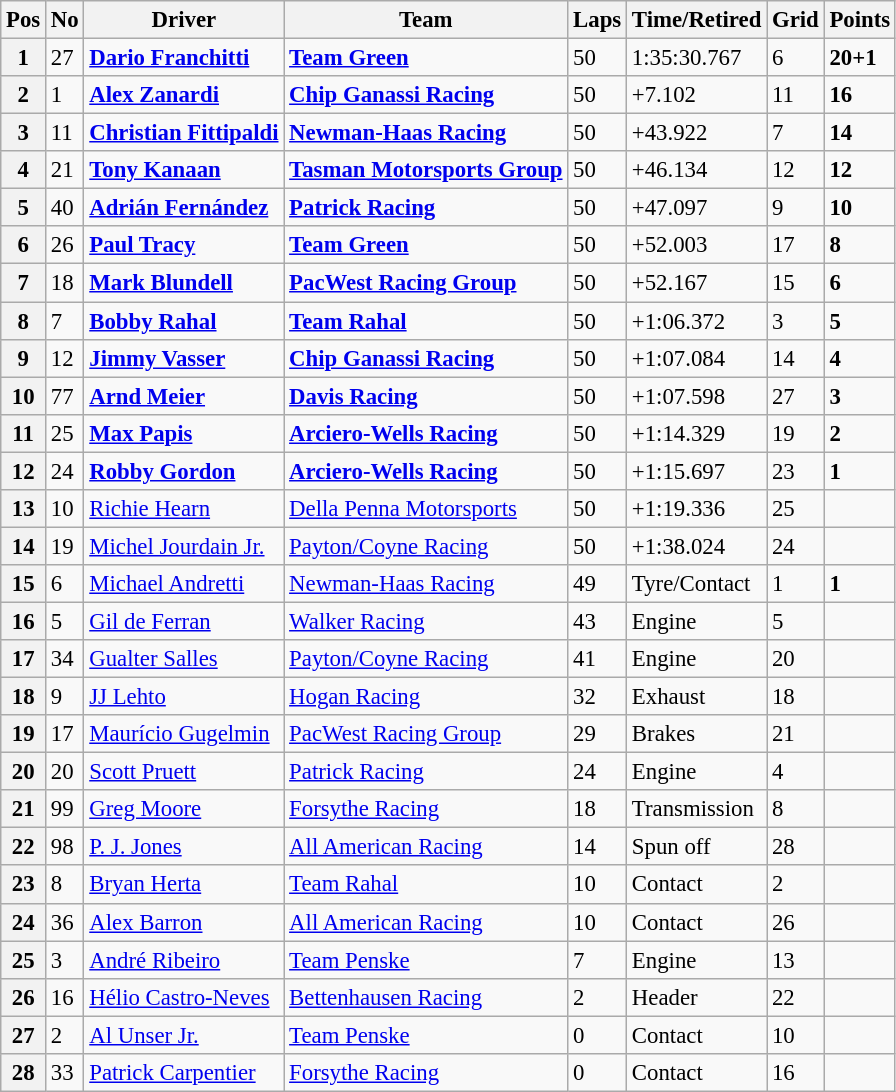<table class="wikitable" style="font-size:95%;">
<tr>
<th>Pos</th>
<th>No</th>
<th>Driver</th>
<th>Team</th>
<th>Laps</th>
<th>Time/Retired</th>
<th>Grid</th>
<th>Points</th>
</tr>
<tr>
<th>1</th>
<td>27</td>
<td> <strong><a href='#'>Dario Franchitti</a></strong></td>
<td><strong><a href='#'>Team Green</a></strong></td>
<td>50</td>
<td>1:35:30.767</td>
<td>6</td>
<td><strong>20+1</strong></td>
</tr>
<tr>
<th>2</th>
<td>1</td>
<td> <strong><a href='#'>Alex Zanardi</a></strong></td>
<td><strong><a href='#'>Chip Ganassi Racing</a></strong></td>
<td>50</td>
<td>+7.102</td>
<td>11</td>
<td><strong>16</strong></td>
</tr>
<tr>
<th>3</th>
<td>11</td>
<td> <strong><a href='#'>Christian Fittipaldi</a></strong></td>
<td><strong><a href='#'>Newman-Haas Racing</a></strong></td>
<td>50</td>
<td>+43.922</td>
<td>7</td>
<td><strong>14</strong></td>
</tr>
<tr>
<th>4</th>
<td>21</td>
<td> <strong><a href='#'>Tony Kanaan</a></strong></td>
<td><strong><a href='#'>Tasman Motorsports Group</a></strong></td>
<td>50</td>
<td>+46.134</td>
<td>12</td>
<td><strong>12</strong></td>
</tr>
<tr>
<th>5</th>
<td>40</td>
<td> <strong><a href='#'>Adrián Fernández</a></strong></td>
<td><strong><a href='#'>Patrick Racing</a></strong></td>
<td>50</td>
<td>+47.097</td>
<td>9</td>
<td><strong>10</strong></td>
</tr>
<tr>
<th>6</th>
<td>26</td>
<td> <strong><a href='#'>Paul Tracy</a></strong></td>
<td><strong><a href='#'>Team Green</a></strong></td>
<td>50</td>
<td>+52.003</td>
<td>17</td>
<td><strong>8</strong></td>
</tr>
<tr>
<th>7</th>
<td>18</td>
<td> <strong><a href='#'>Mark Blundell</a></strong></td>
<td><strong><a href='#'>PacWest Racing Group</a></strong></td>
<td>50</td>
<td>+52.167</td>
<td>15</td>
<td><strong>6</strong></td>
</tr>
<tr>
<th>8</th>
<td>7</td>
<td> <strong><a href='#'>Bobby Rahal</a></strong></td>
<td><strong><a href='#'>Team Rahal</a></strong></td>
<td>50</td>
<td>+1:06.372</td>
<td>3</td>
<td><strong>5</strong></td>
</tr>
<tr>
<th>9</th>
<td>12</td>
<td> <strong><a href='#'>Jimmy Vasser</a></strong></td>
<td><strong><a href='#'>Chip Ganassi Racing</a></strong></td>
<td>50</td>
<td>+1:07.084</td>
<td>14</td>
<td><strong>4</strong></td>
</tr>
<tr>
<th>10</th>
<td>77</td>
<td> <strong><a href='#'>Arnd Meier</a></strong></td>
<td><strong><a href='#'>Davis Racing</a></strong></td>
<td>50</td>
<td>+1:07.598</td>
<td>27</td>
<td><strong>3</strong></td>
</tr>
<tr>
<th>11</th>
<td>25</td>
<td> <strong><a href='#'>Max Papis</a></strong></td>
<td><strong><a href='#'>Arciero-Wells Racing</a></strong></td>
<td>50</td>
<td>+1:14.329</td>
<td>19</td>
<td><strong>2</strong></td>
</tr>
<tr>
<th>12</th>
<td>24</td>
<td> <strong><a href='#'>Robby Gordon</a></strong></td>
<td><strong><a href='#'>Arciero-Wells Racing</a></strong></td>
<td>50</td>
<td>+1:15.697</td>
<td>23</td>
<td><strong>1</strong></td>
</tr>
<tr>
<th>13</th>
<td>10</td>
<td> <a href='#'>Richie Hearn</a></td>
<td><a href='#'>Della Penna Motorsports</a></td>
<td>50</td>
<td>+1:19.336</td>
<td>25</td>
<td></td>
</tr>
<tr>
<th>14</th>
<td>19</td>
<td> <a href='#'>Michel Jourdain Jr.</a></td>
<td><a href='#'>Payton/Coyne Racing</a></td>
<td>50</td>
<td>+1:38.024</td>
<td>24</td>
<td></td>
</tr>
<tr>
<th>15</th>
<td>6</td>
<td> <a href='#'>Michael Andretti</a></td>
<td><a href='#'>Newman-Haas Racing</a></td>
<td>49</td>
<td>Tyre/Contact</td>
<td>1</td>
<td><strong>1</strong></td>
</tr>
<tr>
<th>16</th>
<td>5</td>
<td> <a href='#'>Gil de Ferran</a></td>
<td><a href='#'>Walker Racing</a></td>
<td>43</td>
<td>Engine</td>
<td>5</td>
<td></td>
</tr>
<tr>
<th>17</th>
<td>34</td>
<td> <a href='#'>Gualter Salles</a></td>
<td><a href='#'>Payton/Coyne Racing</a></td>
<td>41</td>
<td>Engine</td>
<td>20</td>
<td></td>
</tr>
<tr>
<th>18</th>
<td>9</td>
<td> <a href='#'>JJ Lehto</a></td>
<td><a href='#'>Hogan Racing</a></td>
<td>32</td>
<td>Exhaust</td>
<td>18</td>
<td></td>
</tr>
<tr>
<th>19</th>
<td>17</td>
<td> <a href='#'>Maurício Gugelmin</a></td>
<td><a href='#'>PacWest Racing Group</a></td>
<td>29</td>
<td>Brakes</td>
<td>21</td>
<td></td>
</tr>
<tr>
<th>20</th>
<td>20</td>
<td> <a href='#'>Scott Pruett</a></td>
<td><a href='#'>Patrick Racing</a></td>
<td>24</td>
<td>Engine</td>
<td>4</td>
<td></td>
</tr>
<tr>
<th>21</th>
<td>99</td>
<td> <a href='#'>Greg Moore</a></td>
<td><a href='#'>Forsythe Racing</a></td>
<td>18</td>
<td>Transmission</td>
<td>8</td>
<td></td>
</tr>
<tr>
<th>22</th>
<td>98</td>
<td> <a href='#'>P. J. Jones</a></td>
<td><a href='#'>All American Racing</a></td>
<td>14</td>
<td>Spun off</td>
<td>28</td>
<td></td>
</tr>
<tr>
<th>23</th>
<td>8</td>
<td> <a href='#'>Bryan Herta</a></td>
<td><a href='#'>Team Rahal</a></td>
<td>10</td>
<td>Contact</td>
<td>2</td>
<td></td>
</tr>
<tr>
<th>24</th>
<td>36</td>
<td> <a href='#'>Alex Barron</a></td>
<td><a href='#'>All American Racing</a></td>
<td>10</td>
<td>Contact</td>
<td>26</td>
<td></td>
</tr>
<tr>
<th>25</th>
<td>3</td>
<td> <a href='#'>André Ribeiro</a></td>
<td><a href='#'>Team Penske</a></td>
<td>7</td>
<td>Engine</td>
<td>13</td>
<td></td>
</tr>
<tr>
<th>26</th>
<td>16</td>
<td> <a href='#'>Hélio Castro-Neves</a></td>
<td><a href='#'>Bettenhausen Racing</a></td>
<td>2</td>
<td>Header</td>
<td>22</td>
<td></td>
</tr>
<tr>
<th>27</th>
<td>2</td>
<td> <a href='#'>Al Unser Jr.</a></td>
<td><a href='#'>Team Penske</a></td>
<td>0</td>
<td>Contact</td>
<td>10</td>
<td></td>
</tr>
<tr>
<th>28</th>
<td>33</td>
<td> <a href='#'>Patrick Carpentier</a></td>
<td><a href='#'>Forsythe Racing</a></td>
<td>0</td>
<td>Contact</td>
<td>16</td>
<td></td>
</tr>
</table>
